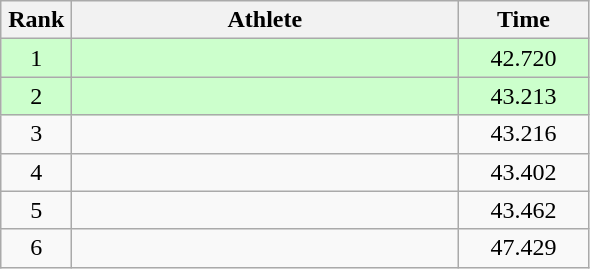<table class="wikitable" style="text-align:center">
<tr>
<th width=40>Rank</th>
<th width=250>Athlete</th>
<th width=80>Time</th>
</tr>
<tr bgcolor="ccffcc">
<td>1</td>
<td align=left></td>
<td>42.720</td>
</tr>
<tr bgcolor="ccffcc">
<td>2</td>
<td align=left></td>
<td>43.213</td>
</tr>
<tr>
<td>3</td>
<td align=left></td>
<td>43.216</td>
</tr>
<tr>
<td>4</td>
<td align=left></td>
<td>43.402</td>
</tr>
<tr>
<td>5</td>
<td align=left></td>
<td>43.462</td>
</tr>
<tr>
<td>6</td>
<td align=left></td>
<td>47.429</td>
</tr>
</table>
